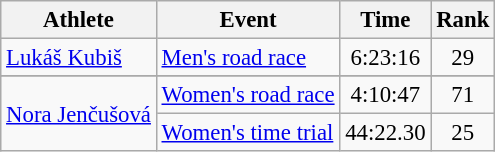<table class=wikitable style=font-size:95%;text-align:center>
<tr>
<th>Athlete</th>
<th>Event</th>
<th>Time</th>
<th>Rank</th>
</tr>
<tr align=center>
<td align=left><a href='#'>Lukáš Kubiš</a></td>
<td align=left><a href='#'>Men's road race</a></td>
<td>6:23:16</td>
<td>29</td>
</tr>
<tr>
</tr>
<tr align=center>
<td align=left rowspan=2><a href='#'>Nora Jenčušová</a></td>
<td align=left><a href='#'>Women's road race</a></td>
<td>4:10:47</td>
<td>71</td>
</tr>
<tr>
<td align=left><a href='#'>Women's time trial</a></td>
<td>44:22.30</td>
<td>25</td>
</tr>
</table>
